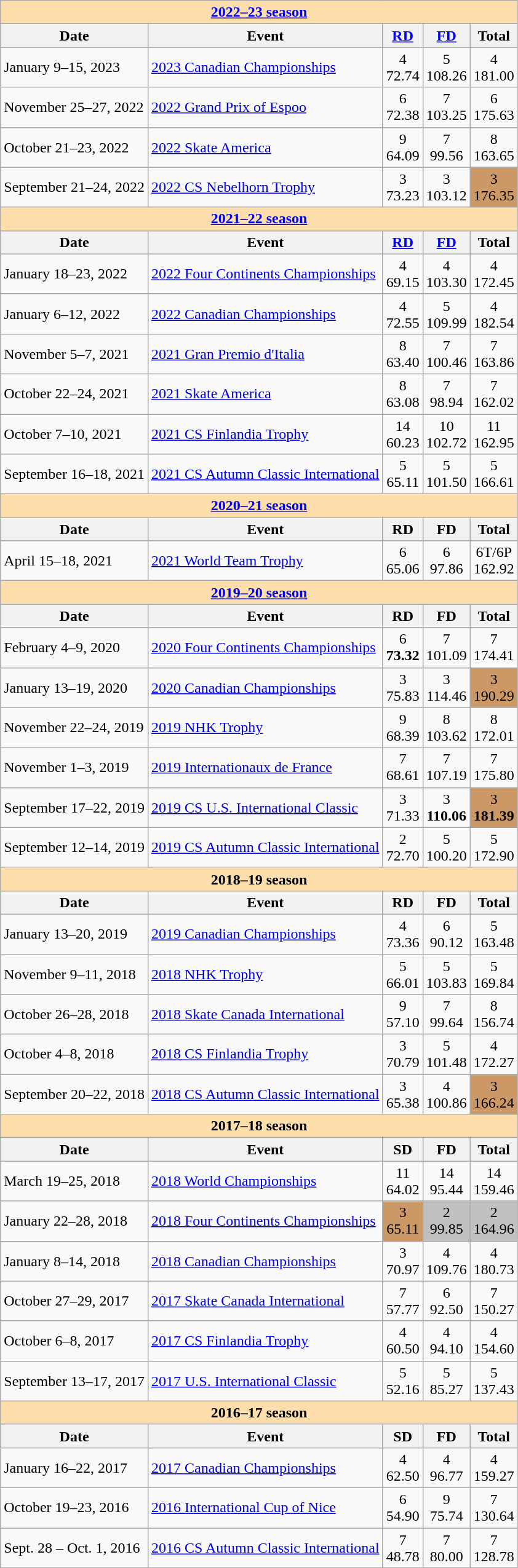<table class="wikitable">
<tr>
<td style="background-color: #ffdead; " colspan=5 align=center><a href='#'><strong>2022–23 season</strong></a></td>
</tr>
<tr>
<th>Date</th>
<th>Event</th>
<th><a href='#'>RD</a></th>
<th><a href='#'>FD</a></th>
<th>Total</th>
</tr>
<tr>
<td>January 9–15, 2023</td>
<td><a href='#'>2023 Canadian Championships</a></td>
<td align=center>4 <br> 72.74</td>
<td align=center>5 <br> 108.26</td>
<td align=center>4 <br> 181.00</td>
</tr>
<tr>
<td>November 25–27, 2022</td>
<td><a href='#'>2022 Grand Prix of Espoo</a></td>
<td align=center>6 <br> 72.38</td>
<td align=center>7 <br> 103.25</td>
<td align=center>6 <br> 175.63</td>
</tr>
<tr>
<td>October 21–23, 2022</td>
<td><a href='#'>2022 Skate America</a></td>
<td align=center>9 <br> 64.09</td>
<td align=center>7 <br> 99.56</td>
<td align=center>8 <br> 163.65</td>
</tr>
<tr>
<td>September 21–24, 2022</td>
<td><a href='#'>2022 CS Nebelhorn Trophy</a></td>
<td align=center>3 <br> 73.23</td>
<td align=center>3 <br> 103.12</td>
<td align=center bgcolor=cc9966>3 <br> 176.35</td>
</tr>
<tr>
<td style="background-color: #ffdead; " colspan=5 align=center><a href='#'><strong>2021–22 season</strong></a></td>
</tr>
<tr>
<th>Date</th>
<th>Event</th>
<th><a href='#'>RD</a></th>
<th><a href='#'>FD</a></th>
<th>Total</th>
</tr>
<tr>
<td>January 18–23, 2022</td>
<td><a href='#'>2022 Four Continents Championships</a></td>
<td align=center>4 <br> 69.15</td>
<td align=center>4 <br> 103.30</td>
<td align=center>4 <br> 172.45</td>
</tr>
<tr>
<td>January 6–12, 2022</td>
<td><a href='#'>2022 Canadian Championships</a></td>
<td align=center>4 <br> 72.55</td>
<td align=center>5 <br> 109.99</td>
<td align=center>4 <br> 182.54</td>
</tr>
<tr>
<td>November 5–7, 2021</td>
<td><a href='#'>2021 Gran Premio d'Italia</a></td>
<td align=center>8 <br> 63.40</td>
<td align=center>7 <br> 100.46</td>
<td align=center>7 <br> 163.86</td>
</tr>
<tr>
<td>October 22–24, 2021</td>
<td><a href='#'>2021 Skate America</a></td>
<td align=center>8 <br> 63.08</td>
<td align=center>7 <br> 98.94</td>
<td align=center>7 <br> 162.02</td>
</tr>
<tr>
<td>October 7–10, 2021</td>
<td><a href='#'>2021 CS Finlandia Trophy</a></td>
<td align=center>14 <br> 60.23</td>
<td align=center>10 <br> 102.72</td>
<td align=center>11 <br> 162.95</td>
</tr>
<tr>
<td>September 16–18, 2021</td>
<td><a href='#'>2021 CS Autumn Classic International</a></td>
<td align=center>5 <br> 65.11</td>
<td align=center>5 <br> 101.50</td>
<td align=center>5 <br> 166.61</td>
</tr>
<tr>
<td colspan="5" style="background-color: #ffdead; " align="center"><a href='#'><strong>2020–21 season</strong></a></td>
</tr>
<tr>
<th>Date</th>
<th>Event</th>
<th>RD</th>
<th>FD</th>
<th>Total</th>
</tr>
<tr>
<td>April 15–18, 2021</td>
<td><a href='#'>2021 World Team Trophy</a></td>
<td align=center>6 <br> 65.06</td>
<td align=center>6 <br> 97.86</td>
<td align=center>6T/6P <br> 162.92</td>
</tr>
<tr>
<td colspan="5" style="background-color: #ffdead; " align="center"><a href='#'><strong>2019–20 season</strong></a></td>
</tr>
<tr>
<th>Date</th>
<th>Event</th>
<th>RD</th>
<th>FD</th>
<th>Total</th>
</tr>
<tr>
<td>February 4–9, 2020</td>
<td><a href='#'>2020 Four Continents Championships</a></td>
<td align=center>6 <br> <strong>73.32</strong></td>
<td align=center>7 <br> 101.09</td>
<td align=center>7 <br> 174.41</td>
</tr>
<tr>
<td>January 13–19, 2020</td>
<td><a href='#'>2020 Canadian Championships</a></td>
<td align=center>3 <br> 75.83</td>
<td align=center>3 <br> 114.46</td>
<td align=center bgcolor=cc9966>3 <br> 190.29</td>
</tr>
<tr>
<td>November 22–24, 2019</td>
<td><a href='#'>2019 NHK Trophy</a></td>
<td align=center>9 <br> 68.39</td>
<td align=center>8 <br> 103.62</td>
<td align=center>8 <br> 172.01</td>
</tr>
<tr>
<td>November 1–3, 2019</td>
<td><a href='#'>2019 Internationaux de France</a></td>
<td align=center>7 <br> 68.61</td>
<td align=center>7 <br> 107.19</td>
<td align=center>7 <br> 175.80</td>
</tr>
<tr>
<td>September 17–22, 2019</td>
<td><a href='#'>2019 CS U.S. International Classic</a></td>
<td align=center>3 <br> 71.33</td>
<td align=center>3 <br> <strong>110.06</strong></td>
<td align=center bgcolor=cc9966>3 <br> <strong>181.39</strong></td>
</tr>
<tr>
<td>September 12–14, 2019</td>
<td><a href='#'>2019 CS Autumn Classic International</a></td>
<td align=center>2 <br> 72.70</td>
<td align=center>5 <br> 100.20</td>
<td align=center>5 <br> 172.90</td>
</tr>
<tr>
<th style="background-color: #ffdead;" colspan=5 align="center"><strong>2018–19 season</strong></th>
</tr>
<tr>
<th>Date</th>
<th>Event</th>
<th>RD</th>
<th>FD</th>
<th>Total</th>
</tr>
<tr>
<td>January 13–20, 2019</td>
<td><a href='#'>2019 Canadian Championships</a></td>
<td align=center>4 <br> 73.36</td>
<td align=center>6 <br> 90.12</td>
<td align=center>5 <br> 163.48</td>
</tr>
<tr>
<td>November 9–11, 2018</td>
<td><a href='#'>2018 NHK Trophy</a></td>
<td align=center>5 <br> 66.01</td>
<td align=center>5 <br> 103.83</td>
<td align=center>5 <br> 169.84</td>
</tr>
<tr>
<td>October 26–28, 2018</td>
<td><a href='#'>2018 Skate Canada International</a></td>
<td align=center>9 <br> 57.10</td>
<td align=center>7 <br> 99.64</td>
<td align=center>8 <br> 156.74</td>
</tr>
<tr>
<td>October 4–8, 2018</td>
<td><a href='#'>2018 CS Finlandia Trophy</a></td>
<td align=center>3 <br> 70.79</td>
<td align=center>5 <br> 101.48</td>
<td align=center>4 <br> 172.27</td>
</tr>
<tr>
<td>September 20–22, 2018</td>
<td><a href='#'>2018 CS Autumn Classic International</a></td>
<td align=center>3 <br> 65.38</td>
<td align=center>4 <br> 100.86</td>
<td align=center bgcolor=cc9966>3 <br> 166.24</td>
</tr>
<tr>
<th style="background-color: #ffdead;" colspan=5 align="center"><strong>2017–18 season</strong></th>
</tr>
<tr>
<th>Date</th>
<th>Event</th>
<th>SD</th>
<th>FD</th>
<th>Total</th>
</tr>
<tr>
<td>March 19–25, 2018</td>
<td><a href='#'>2018 World Championships</a></td>
<td align=center>11 <br> 64.02</td>
<td align=center>14 <br> 95.44</td>
<td align=center>14 <br> 159.46</td>
</tr>
<tr>
<td>January 22–28, 2018</td>
<td><a href='#'>2018 Four Continents Championships</a></td>
<td align="center" bgcolor=cc9966>3 <br> 65.11</td>
<td align="center" bgcolor="silver">2 <br> 99.85</td>
<td align="center" bgcolor="silver">2 <br> 164.96</td>
</tr>
<tr>
<td>January 8–14, 2018</td>
<td><a href='#'>2018 Canadian Championships</a></td>
<td align=center>3 <br> 70.97</td>
<td align=center>4 <br> 109.76</td>
<td align=center>4 <br> 180.73</td>
</tr>
<tr>
<td>October 27–29, 2017</td>
<td><a href='#'>2017 Skate Canada International</a></td>
<td align=center>7 <br> 57.77</td>
<td align=center>6 <br> 92.50</td>
<td align=center>7 <br> 150.27</td>
</tr>
<tr>
<td>October 6–8, 2017</td>
<td><a href='#'>2017 CS Finlandia Trophy</a></td>
<td align=center>4 <br> 60.50</td>
<td align=center>4 <br> 94.10</td>
<td align=center>4 <br> 154.60</td>
</tr>
<tr>
<td>September 13–17, 2017</td>
<td><a href='#'>2017 U.S. International Classic</a></td>
<td align=center>5 <br> 52.16</td>
<td align=center>5 <br> 85.27</td>
<td align=center>5 <br> 137.43</td>
</tr>
<tr>
<th style="background-color: #ffdead;" colspan=5 align="center"><strong>2016–17 season</strong></th>
</tr>
<tr>
<th>Date</th>
<th>Event</th>
<th>SD</th>
<th>FD</th>
<th>Total</th>
</tr>
<tr>
<td>January 16–22, 2017</td>
<td><a href='#'>2017 Canadian Championships</a></td>
<td align=center>4 <br> 62.50</td>
<td align=center>4 <br> 96.77</td>
<td align=center>4 <br> 159.27</td>
</tr>
<tr>
<td>October 19–23, 2016</td>
<td><a href='#'>2016 International Cup of Nice</a></td>
<td align=center>6 <br> 54.90</td>
<td align=center>9 <br> 75.74</td>
<td align=center>7 <br> 130.64</td>
</tr>
<tr>
<td>Sept. 28 – Oct. 1, 2016</td>
<td><a href='#'>2016 CS Autumn Classic International</a></td>
<td align=center>7 <br> 48.78</td>
<td align=center>7 <br> 80.00</td>
<td align=center>7 <br> 128.78</td>
</tr>
</table>
